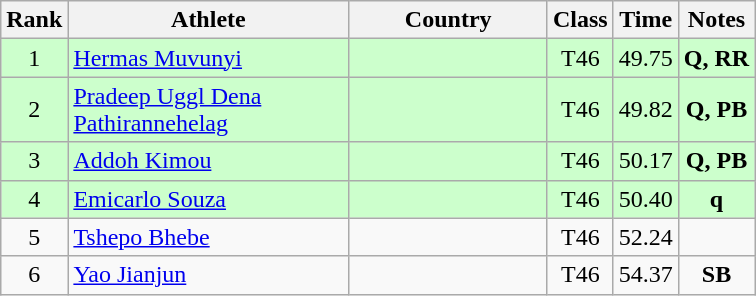<table class="wikitable sortable" style="text-align:center">
<tr>
<th>Rank</th>
<th style="width:180px">Athlete</th>
<th style="width:125px">Country</th>
<th>Class</th>
<th>Time</th>
<th>Notes</th>
</tr>
<tr style="background:#cfc;">
<td>1</td>
<td style="text-align:left;"><a href='#'>Hermas Muvunyi</a></td>
<td style="text-align:left;"></td>
<td>T46</td>
<td>49.75</td>
<td><strong>Q, RR</strong></td>
</tr>
<tr style="background:#cfc;">
<td>2</td>
<td style="text-align:left;"><a href='#'>Pradeep Uggl Dena Pathirannehelag</a></td>
<td style="text-align:left;"></td>
<td>T46</td>
<td>49.82</td>
<td><strong>Q, PB</strong></td>
</tr>
<tr style="background:#cfc;">
<td>3</td>
<td style="text-align:left;"><a href='#'>Addoh Kimou</a></td>
<td style="text-align:left;"></td>
<td>T46</td>
<td>50.17</td>
<td><strong>Q, PB</strong></td>
</tr>
<tr style="background:#cfc;">
<td>4</td>
<td style="text-align:left;"><a href='#'>Emicarlo Souza</a></td>
<td style="text-align:left;"></td>
<td>T46</td>
<td>50.40</td>
<td><strong>q</strong></td>
</tr>
<tr>
<td>5</td>
<td style="text-align:left;"><a href='#'>Tshepo Bhebe</a></td>
<td style="text-align:left;"></td>
<td>T46</td>
<td>52.24</td>
<td></td>
</tr>
<tr>
<td>6</td>
<td style="text-align:left;"><a href='#'>Yao Jianjun</a></td>
<td style="text-align:left;"></td>
<td>T46</td>
<td>54.37</td>
<td><strong>SB</strong></td>
</tr>
</table>
